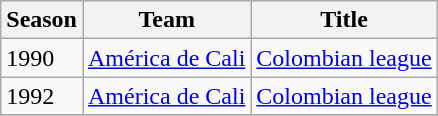<table class="wikitable">
<tr>
<th>Season</th>
<th>Team</th>
<th>Title</th>
</tr>
<tr>
<td>1990</td>
<td> <a href='#'>América de Cali</a></td>
<td><a href='#'>Colombian league</a></td>
</tr>
<tr>
<td>1992</td>
<td> <a href='#'>América de Cali</a></td>
<td><a href='#'>Colombian league</a></td>
</tr>
<tr>
</tr>
</table>
